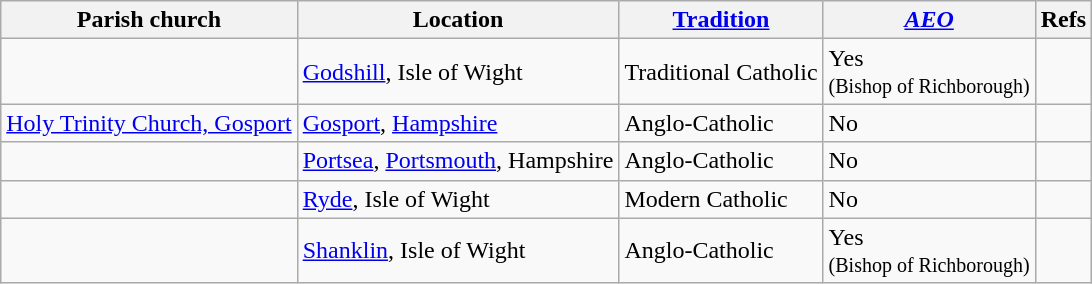<table class="wikitable sortable">
<tr>
<th>Parish church</th>
<th>Location</th>
<th><a href='#'>Tradition</a></th>
<th><em><a href='#'>AEO</a></em></th>
<th>Refs</th>
</tr>
<tr>
<td></td>
<td><a href='#'>Godshill</a>, Isle of Wight</td>
<td>Traditional Catholic</td>
<td>Yes <br> <small>(Bishop of Richborough)</small></td>
<td></td>
</tr>
<tr>
<td><a href='#'>Holy Trinity Church, Gosport</a></td>
<td><a href='#'>Gosport</a>, <a href='#'>Hampshire</a></td>
<td>Anglo-Catholic</td>
<td>No</td>
<td></td>
</tr>
<tr>
<td></td>
<td><a href='#'>Portsea</a>, <a href='#'>Portsmouth</a>, Hampshire</td>
<td>Anglo-Catholic</td>
<td>No</td>
<td></td>
</tr>
<tr>
<td></td>
<td><a href='#'>Ryde</a>, Isle of Wight</td>
<td>Modern Catholic</td>
<td>No</td>
<td></td>
</tr>
<tr>
<td></td>
<td><a href='#'>Shanklin</a>, Isle of Wight</td>
<td>Anglo-Catholic</td>
<td>Yes <br> <small>(Bishop of Richborough)</small></td>
<td></td>
</tr>
</table>
